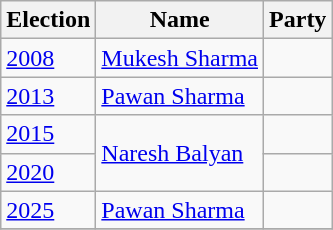<table class="wikitable sortable">
<tr>
<th>Election</th>
<th>Name</th>
<th colspan=2>Party</th>
</tr>
<tr>
<td><a href='#'>2008</a></td>
<td><a href='#'>Mukesh Sharma</a></td>
<td></td>
</tr>
<tr>
<td><a href='#'>2013</a></td>
<td><a href='#'>Pawan Sharma</a></td>
<td></td>
</tr>
<tr>
<td><a href='#'>2015</a></td>
<td rowspan="2"><a href='#'>Naresh Balyan</a></td>
<td></td>
</tr>
<tr>
<td><a href='#'>2020</a></td>
</tr>
<tr>
<td><a href='#'>2025</a></td>
<td><a href='#'>Pawan Sharma</a></td>
<td></td>
</tr>
<tr>
</tr>
</table>
